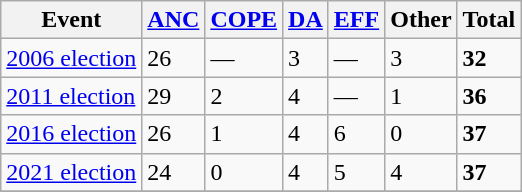<table class="wikitable">
<tr>
<th>Event</th>
<th><a href='#'>ANC</a></th>
<th><a href='#'>COPE</a></th>
<th><a href='#'>DA</a></th>
<th><a href='#'>EFF</a></th>
<th>Other</th>
<th>Total</th>
</tr>
<tr>
<td><a href='#'>2006 election</a></td>
<td>26</td>
<td>—</td>
<td>3</td>
<td>—</td>
<td>3</td>
<td><strong>32</strong></td>
</tr>
<tr>
<td><a href='#'>2011 election</a></td>
<td>29</td>
<td>2</td>
<td>4</td>
<td>—</td>
<td>1</td>
<td><strong>36</strong></td>
</tr>
<tr>
<td><a href='#'>2016 election</a></td>
<td>26</td>
<td>1</td>
<td>4</td>
<td>6</td>
<td>0</td>
<td><strong>37</strong></td>
</tr>
<tr>
<td><a href='#'>2021 election</a></td>
<td>24</td>
<td>0</td>
<td>4</td>
<td>5</td>
<td>4</td>
<td><strong>37</strong></td>
</tr>
<tr>
</tr>
</table>
